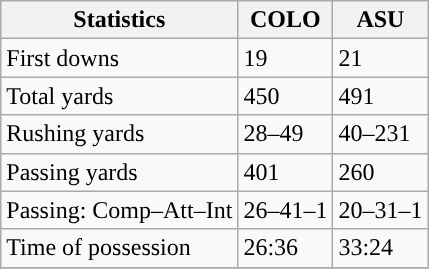<table class="wikitable" style="float: left;">
<tr>
<th>Statistics</th>
<th>COLO</th>
<th>ASU</th>
</tr>
<tr>
<td>First downs</td>
<td>19</td>
<td>21</td>
</tr>
<tr>
<td>Total yards</td>
<td>450</td>
<td>491</td>
</tr>
<tr>
<td>Rushing yards</td>
<td>28–49</td>
<td>40–231</td>
</tr>
<tr>
<td>Passing yards</td>
<td>401</td>
<td>260</td>
</tr>
<tr>
<td>Passing: Comp–Att–Int</td>
<td>26–41–1</td>
<td>20–31–1</td>
</tr>
<tr>
<td>Time of possession</td>
<td>26:36</td>
<td>33:24</td>
</tr>
<tr>
</tr>
</table>
